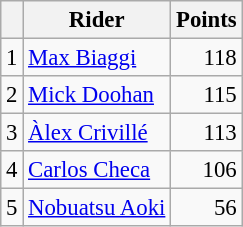<table class="wikitable" style="font-size: 95%;">
<tr>
<th></th>
<th>Rider</th>
<th>Points</th>
</tr>
<tr>
<td align=center>1</td>
<td> <a href='#'>Max Biaggi</a></td>
<td align=right>118</td>
</tr>
<tr>
<td align=center>2</td>
<td> <a href='#'>Mick Doohan</a></td>
<td align=right>115</td>
</tr>
<tr>
<td align=center>3</td>
<td> <a href='#'>Àlex Crivillé</a></td>
<td align=right>113</td>
</tr>
<tr>
<td align=center>4</td>
<td> <a href='#'>Carlos Checa</a></td>
<td align=right>106</td>
</tr>
<tr>
<td align=center>5</td>
<td> <a href='#'>Nobuatsu Aoki</a></td>
<td align=right>56</td>
</tr>
</table>
